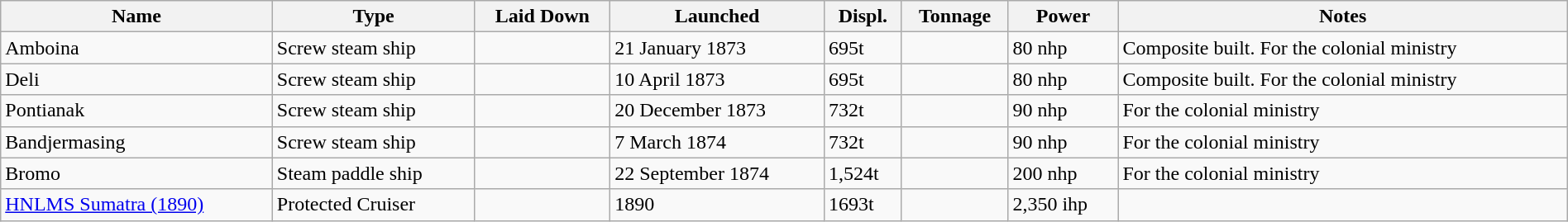<table class="wikitable sortable nowraplinks" width=100%>
<tr>
<th>Name</th>
<th>Type</th>
<th>Laid Down</th>
<th>Launched</th>
<th>Displ.</th>
<th>Tonnage</th>
<th>Power</th>
<th class=unsortable>Notes</th>
</tr>
<tr>
<td>Amboina</td>
<td>Screw steam ship</td>
<td></td>
<td>21 January 1873</td>
<td>695t</td>
<td></td>
<td>80 nhp </td>
<td>Composite built. For the colonial ministry</td>
</tr>
<tr>
<td>Deli</td>
<td>Screw steam ship</td>
<td></td>
<td>10 April 1873</td>
<td>695t</td>
<td></td>
<td>80 nhp </td>
<td>Composite built. For the colonial ministry</td>
</tr>
<tr>
<td>Pontianak</td>
<td>Screw steam ship</td>
<td></td>
<td>20 December 1873</td>
<td>732t</td>
<td></td>
<td>90 nhp </td>
<td>For the colonial ministry</td>
</tr>
<tr>
<td>Bandjermasing</td>
<td>Screw steam ship</td>
<td></td>
<td>7 March 1874</td>
<td>732t</td>
<td></td>
<td>90 nhp </td>
<td>For the colonial ministry</td>
</tr>
<tr>
<td>Bromo</td>
<td>Steam paddle ship</td>
<td></td>
<td>22 September 1874</td>
<td>1,524t</td>
<td></td>
<td>200 nhp </td>
<td>For the colonial ministry</td>
</tr>
<tr>
<td><a href='#'>HNLMS Sumatra (1890)</a></td>
<td>Protected Cruiser</td>
<td></td>
<td>1890</td>
<td>1693t</td>
<td></td>
<td>2,350 ihp</td>
<td></td>
</tr>
</table>
